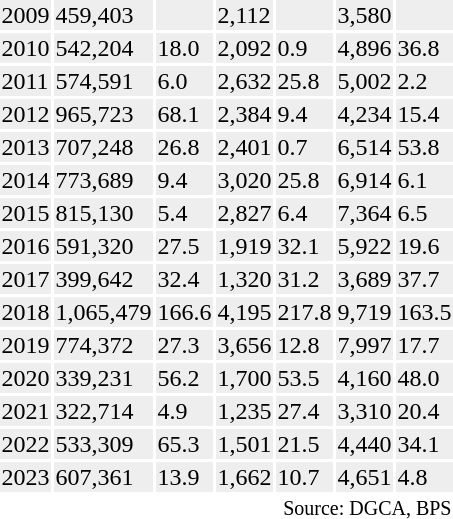<table class="toccolours sortable" style="padding:0.5em;">
<tr>
<th></th>
<th></th>
<th></th>
<th></th>
<th></th>
<th></th>
<th></th>
</tr>
<tr style="background:#eee;">
<td>2009</td>
<td>459,403</td>
<td></td>
<td>2,112</td>
<td></td>
<td>3,580</td>
<td></td>
</tr>
<tr style="background:#eee;">
<td>2010</td>
<td>542,204</td>
<td> 18.0</td>
<td>2,092</td>
<td> 0.9</td>
<td>4,896</td>
<td> 36.8</td>
</tr>
<tr style="background:#eee;">
<td>2011</td>
<td>574,591</td>
<td> 6.0</td>
<td>2,632</td>
<td> 25.8</td>
<td>5,002</td>
<td> 2.2</td>
</tr>
<tr style="background:#eee;">
<td>2012</td>
<td>965,723</td>
<td> 68.1</td>
<td>2,384</td>
<td> 9.4</td>
<td>4,234</td>
<td> 15.4</td>
</tr>
<tr style="background:#eee;">
<td>2013</td>
<td>707,248</td>
<td> 26.8</td>
<td>2,401</td>
<td> 0.7</td>
<td>6,514</td>
<td> 53.8</td>
</tr>
<tr style="background:#eee;">
<td>2014</td>
<td>773,689</td>
<td> 9.4</td>
<td>3,020</td>
<td> 25.8</td>
<td>6,914</td>
<td> 6.1</td>
</tr>
<tr style="background:#eee;">
<td>2015</td>
<td>815,130</td>
<td> 5.4</td>
<td>2,827</td>
<td> 6.4</td>
<td>7,364</td>
<td> 6.5</td>
</tr>
<tr style="background:#eee;">
<td>2016</td>
<td>591,320</td>
<td> 27.5</td>
<td>1,919</td>
<td> 32.1</td>
<td>5,922</td>
<td> 19.6</td>
</tr>
<tr style="background:#eee;">
<td>2017</td>
<td>399,642</td>
<td> 32.4</td>
<td>1,320</td>
<td> 31.2</td>
<td>3,689</td>
<td> 37.7</td>
</tr>
<tr style="background:#eee;">
<td>2018</td>
<td>1,065,479</td>
<td> 166.6</td>
<td>4,195</td>
<td> 217.8</td>
<td>9,719</td>
<td> 163.5</td>
</tr>
<tr style="background:#eee;">
<td>2019</td>
<td>774,372</td>
<td> 27.3</td>
<td>3,656</td>
<td> 12.8</td>
<td>7,997</td>
<td> 17.7</td>
</tr>
<tr style="background:#eee;">
<td>2020</td>
<td>339,231</td>
<td> 56.2</td>
<td>1,700</td>
<td> 53.5</td>
<td>4,160</td>
<td> 48.0</td>
</tr>
<tr style="background:#eee;">
<td>2021</td>
<td>322,714</td>
<td> 4.9</td>
<td>1,235</td>
<td> 27.4</td>
<td>3,310</td>
<td> 20.4</td>
</tr>
<tr style="background:#eee;">
<td>2022</td>
<td>533,309</td>
<td> 65.3</td>
<td>1,501</td>
<td> 21.5</td>
<td>4,440</td>
<td> 34.1</td>
</tr>
<tr style="background:#eee;">
<td>2023</td>
<td>607,361</td>
<td> 13.9</td>
<td>1,662</td>
<td> 10.7</td>
<td>4,651</td>
<td> 4.8</td>
</tr>
<tr>
<td colspan="7" style="text-align:right;"><sup>Source: DGCA, BPS</sup></td>
</tr>
</table>
